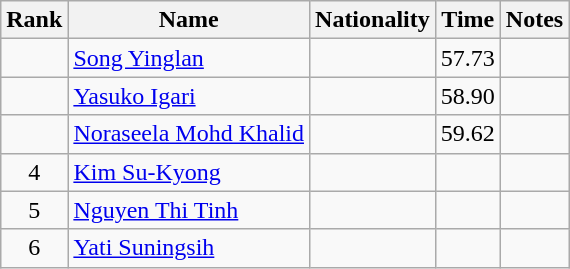<table class="wikitable sortable" style="text-align:center">
<tr>
<th>Rank</th>
<th>Name</th>
<th>Nationality</th>
<th>Time</th>
<th>Notes</th>
</tr>
<tr>
<td></td>
<td align=left><a href='#'>Song Yinglan</a></td>
<td align=left></td>
<td>57.73</td>
<td></td>
</tr>
<tr>
<td></td>
<td align=left><a href='#'>Yasuko Igari</a></td>
<td align=left></td>
<td>58.90</td>
<td></td>
</tr>
<tr>
<td></td>
<td align=left><a href='#'>Noraseela Mohd Khalid</a></td>
<td align=left></td>
<td>59.62</td>
<td></td>
</tr>
<tr>
<td>4</td>
<td align=left><a href='#'>Kim Su-Kyong</a></td>
<td align=left></td>
<td></td>
<td></td>
</tr>
<tr>
<td>5</td>
<td align=left><a href='#'>Nguyen Thi Tinh</a></td>
<td align=left></td>
<td></td>
<td></td>
</tr>
<tr>
<td>6</td>
<td align=left><a href='#'>Yati Suningsih</a></td>
<td align=left></td>
<td></td>
<td></td>
</tr>
</table>
